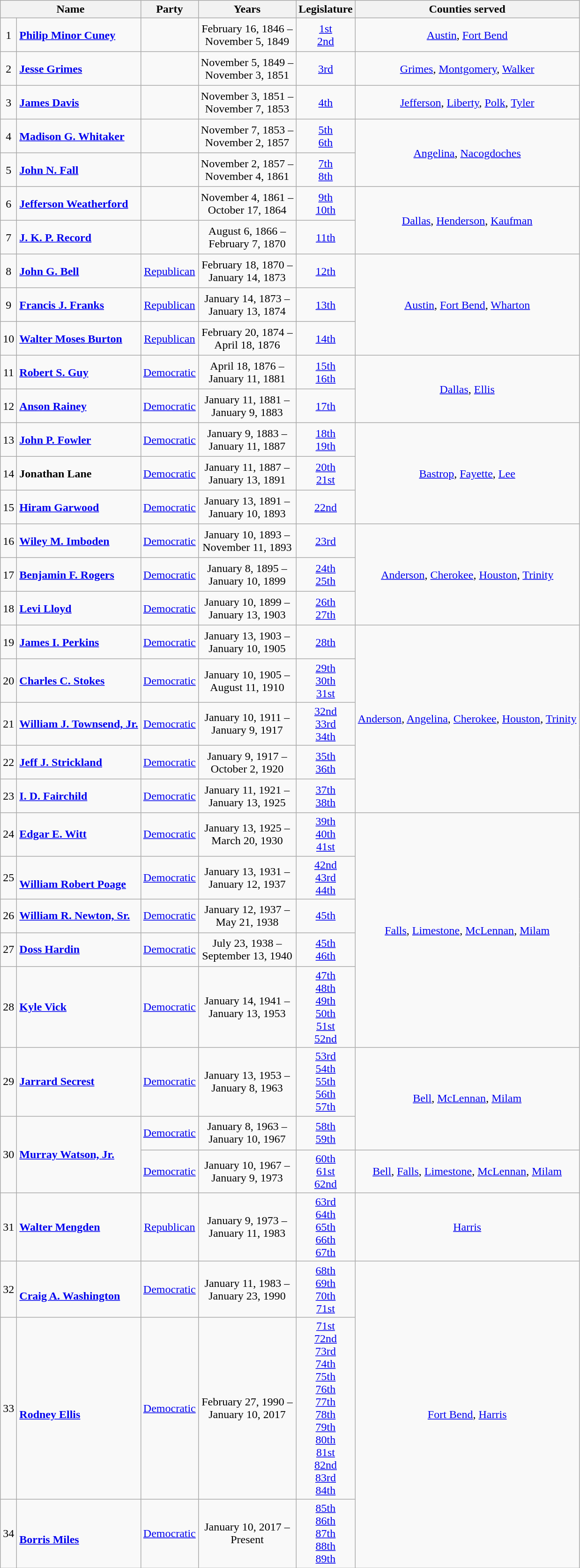<table class=wikitable style="text-align:center">
<tr>
<th colspan=2>Name</th>
<th>Party</th>
<th>Years</th>
<th>Legislature</th>
<th>Counties served</th>
</tr>
<tr style="height:3em">
<td>1</td>
<td align=left><strong><a href='#'>Philip Minor Cuney</a></strong></td>
<td></td>
<td nowrap>February 16, 1846 –<br>November 5, 1849</td>
<td><a href='#'>1st</a><br><a href='#'>2nd</a></td>
<td><a href='#'>Austin</a>, <a href='#'>Fort Bend</a></td>
</tr>
<tr style="height:3em">
<td>2</td>
<td align=left><strong><a href='#'>Jesse Grimes</a></strong></td>
<td></td>
<td nowrap>November 5, 1849 –<br>November 3, 1851</td>
<td><a href='#'>3rd</a></td>
<td><a href='#'>Grimes</a>, <a href='#'>Montgomery</a>, <a href='#'>Walker</a></td>
</tr>
<tr style="height:3em">
<td>3</td>
<td align=left><strong><a href='#'>James Davis</a></strong></td>
<td></td>
<td nowrap>November 3, 1851 –<br>November 7, 1853</td>
<td><a href='#'>4th</a></td>
<td><a href='#'>Jefferson</a>, <a href='#'>Liberty</a>, <a href='#'>Polk</a>, <a href='#'>Tyler</a></td>
</tr>
<tr style="height:3em">
<td>4</td>
<td align=left><strong><a href='#'>Madison G. Whitaker</a></strong></td>
<td></td>
<td nowrap>November 7, 1853 –<br>November 2, 1857</td>
<td><a href='#'>5th</a><br><a href='#'>6th</a></td>
<td rowspan=2><a href='#'>Angelina</a>, <a href='#'>Nacogdoches</a></td>
</tr>
<tr style="height:3em">
<td>5</td>
<td align=left><strong><a href='#'>John N. Fall</a></strong></td>
<td></td>
<td nowrap>November 2, 1857 –<br>November 4, 1861</td>
<td><a href='#'>7th</a><br><a href='#'>8th</a></td>
</tr>
<tr style="height:3em">
<td>6</td>
<td align=left><strong><a href='#'>Jefferson Weatherford</a></strong></td>
<td></td>
<td nowrap>November 4, 1861 –<br>October 17, 1864</td>
<td><a href='#'>9th</a><br><a href='#'>10th</a></td>
<td rowspan=2><a href='#'>Dallas</a>, <a href='#'>Henderson</a>, <a href='#'>Kaufman</a></td>
</tr>
<tr style="height:3em">
<td>7</td>
<td align=left><strong><a href='#'>J. K. P. Record</a></strong></td>
<td></td>
<td nowrap>August 6, 1866 –<br>February 7, 1870</td>
<td><a href='#'>11th</a></td>
</tr>
<tr style="height:3em">
<td>8</td>
<td align=left><strong><a href='#'>John G. Bell</a></strong></td>
<td><a href='#'>Republican</a></td>
<td nowrap>February 18, 1870 –<br>January 14, 1873</td>
<td><a href='#'>12th</a></td>
<td rowspan=3><a href='#'>Austin</a>, <a href='#'>Fort Bend</a>, <a href='#'>Wharton</a></td>
</tr>
<tr style="height:3em">
<td>9</td>
<td align=left><strong><a href='#'>Francis J. Franks</a></strong></td>
<td><a href='#'>Republican</a></td>
<td nowrap>January 14, 1873 –<br>January 13, 1874</td>
<td><a href='#'>13th</a></td>
</tr>
<tr style="height:3em">
<td>10</td>
<td align=left><strong><a href='#'>Walter Moses Burton</a></strong></td>
<td><a href='#'>Republican</a></td>
<td nowrap>February 20, 1874 –<br>April 18, 1876</td>
<td><a href='#'>14th</a></td>
</tr>
<tr style="height:3em">
<td>11</td>
<td align=left><strong><a href='#'>Robert S. Guy</a></strong></td>
<td><a href='#'>Democratic</a></td>
<td nowrap>April 18, 1876 –<br>January 11, 1881</td>
<td><a href='#'>15th</a><br><a href='#'>16th</a></td>
<td rowspan=2><a href='#'>Dallas</a>, <a href='#'>Ellis</a></td>
</tr>
<tr style="height:3em">
<td>12</td>
<td align=left><strong><a href='#'>Anson Rainey</a></strong></td>
<td><a href='#'>Democratic</a></td>
<td nowrap>January 11, 1881 –<br>January 9, 1883</td>
<td><a href='#'>17th</a></td>
</tr>
<tr style="height:3em">
<td>13</td>
<td align=left><strong><a href='#'>John P. Fowler</a></strong></td>
<td><a href='#'>Democratic</a></td>
<td nowrap>January 9, 1883 –<br>January 11, 1887</td>
<td><a href='#'>18th</a><br><a href='#'>19th</a></td>
<td rowspan=3><a href='#'>Bastrop</a>, <a href='#'>Fayette</a>, <a href='#'>Lee</a></td>
</tr>
<tr style="height:3em">
<td>14</td>
<td align=left><strong>Jonathan Lane</strong></td>
<td><a href='#'>Democratic</a></td>
<td nowrap>January 11, 1887 –<br>January 13, 1891</td>
<td><a href='#'>20th</a><br><a href='#'>21st</a></td>
</tr>
<tr style="height:3em">
<td>15</td>
<td align=left><strong><a href='#'>Hiram Garwood</a></strong></td>
<td><a href='#'>Democratic</a></td>
<td nowrap>January 13, 1891 –<br>January 10, 1893</td>
<td><a href='#'>22nd</a></td>
</tr>
<tr style="height:3em">
<td>16</td>
<td align=left><strong><a href='#'>Wiley M. Imboden</a></strong></td>
<td><a href='#'>Democratic</a></td>
<td nowrap>January 10, 1893 –<br>November 11, 1893</td>
<td><a href='#'>23rd</a></td>
<td rowspan=3><a href='#'>Anderson</a>, <a href='#'>Cherokee</a>, <a href='#'>Houston</a>, <a href='#'>Trinity</a></td>
</tr>
<tr style="height:3em">
<td>17</td>
<td align=left><strong><a href='#'>Benjamin F. Rogers</a></strong></td>
<td><a href='#'>Democratic</a></td>
<td nowrap>January 8, 1895 –<br>January 10, 1899</td>
<td><a href='#'>24th</a><br><a href='#'>25th</a></td>
</tr>
<tr style="height:3em">
<td>18</td>
<td align=left><strong><a href='#'>Levi Lloyd</a></strong></td>
<td><a href='#'>Democratic</a></td>
<td nowrap>January 10, 1899 –<br>January 13, 1903</td>
<td><a href='#'>26th</a><br><a href='#'>27th</a></td>
</tr>
<tr style="height:3em">
<td>19</td>
<td align=left><strong><a href='#'>James I. Perkins</a></strong></td>
<td><a href='#'>Democratic</a></td>
<td nowrap>January 13, 1903 –<br>January 10, 1905</td>
<td><a href='#'>28th</a></td>
<td rowspan=5><a href='#'>Anderson</a>, <a href='#'>Angelina</a>, <a href='#'>Cherokee</a>, <a href='#'>Houston</a>, <a href='#'>Trinity</a></td>
</tr>
<tr style="height:3em">
<td>20</td>
<td align=left><strong><a href='#'>Charles C. Stokes</a></strong></td>
<td><a href='#'>Democratic</a></td>
<td nowrap>January 10, 1905 –<br>August 11, 1910</td>
<td><a href='#'>29th</a><br><a href='#'>30th</a><br><a href='#'>31st</a></td>
</tr>
<tr style="height:3em">
<td>21</td>
<td align=left><strong><a href='#'>William J. Townsend, Jr.</a></strong></td>
<td><a href='#'>Democratic</a></td>
<td nowrap>January 10, 1911 –<br>January 9, 1917</td>
<td><a href='#'>32nd</a><br><a href='#'>33rd</a><br><a href='#'>34th</a></td>
</tr>
<tr style="height:3em">
<td>22</td>
<td align=left><strong><a href='#'>Jeff J. Strickland</a></strong></td>
<td><a href='#'>Democratic</a></td>
<td nowrap>January 9, 1917 –<br>October 2, 1920</td>
<td><a href='#'>35th</a><br><a href='#'>36th</a></td>
</tr>
<tr style="height:3em">
<td>23</td>
<td align=left><strong><a href='#'>I. D. Fairchild</a></strong></td>
<td><a href='#'>Democratic</a></td>
<td nowrap>January 11, 1921 –<br>January 13, 1925</td>
<td><a href='#'>37th</a><br><a href='#'>38th</a></td>
</tr>
<tr style="height:3em">
<td>24</td>
<td align=left><strong><a href='#'>Edgar E. Witt</a></strong></td>
<td><a href='#'>Democratic</a></td>
<td nowrap>January 13, 1925 –<br>March 20, 1930</td>
<td><a href='#'>39th</a><br><a href='#'>40th</a><br><a href='#'>41st</a></td>
<td rowspan=5><a href='#'>Falls</a>, <a href='#'>Limestone</a>, <a href='#'>McLennan</a>, <a href='#'>Milam</a></td>
</tr>
<tr style="height:3em">
<td>25</td>
<td align=left><br><strong><a href='#'>William Robert Poage</a></strong></td>
<td><a href='#'>Democratic</a></td>
<td nowrap>January 13, 1931 –<br>January 12, 1937</td>
<td><a href='#'>42nd</a><br><a href='#'>43rd</a><br><a href='#'>44th</a></td>
</tr>
<tr style="height:3em">
<td>26</td>
<td align=left><strong><a href='#'>William R. Newton, Sr.</a></strong></td>
<td><a href='#'>Democratic</a></td>
<td nowrap>January 12, 1937 –<br>May 21, 1938</td>
<td><a href='#'>45th</a></td>
</tr>
<tr style="height:3em">
<td>27</td>
<td align=left><strong><a href='#'>Doss Hardin</a></strong></td>
<td><a href='#'>Democratic</a></td>
<td nowrap>July 23, 1938 –<br>September 13, 1940</td>
<td><a href='#'>45th</a><br><a href='#'>46th</a></td>
</tr>
<tr style="height:3em">
<td>28</td>
<td align=left><strong><a href='#'>Kyle Vick</a></strong></td>
<td><a href='#'>Democratic</a></td>
<td nowrap>January 14, 1941 –<br>January 13, 1953</td>
<td><a href='#'>47th</a><br><a href='#'>48th</a><br><a href='#'>49th</a><br><a href='#'>50th</a><br><a href='#'>51st</a><br><a href='#'>52nd</a></td>
</tr>
<tr style="height:3em">
<td>29</td>
<td align=left><strong><a href='#'>Jarrard Secrest</a></strong></td>
<td><a href='#'>Democratic</a></td>
<td nowrap>January 13, 1953 –<br>January 8, 1963</td>
<td><a href='#'>53rd</a><br><a href='#'>54th</a><br><a href='#'>55th</a><br><a href='#'>56th</a><br><a href='#'>57th</a></td>
<td rowspan=2><a href='#'>Bell</a>, <a href='#'>McLennan</a>, <a href='#'>Milam</a></td>
</tr>
<tr style="height:3em">
<td rowspan=2>30</td>
<td rowspan=2 align=left><strong><a href='#'>Murray Watson, Jr.</a></strong></td>
<td><a href='#'>Democratic</a></td>
<td nowrap>January 8, 1963 –<br>January 10, 1967</td>
<td><a href='#'>58th</a><br><a href='#'>59th</a></td>
</tr>
<tr style="height:3em">
<td><a href='#'>Democratic</a></td>
<td nowrap>January 10, 1967 –<br>January 9, 1973</td>
<td><a href='#'>60th</a><br><a href='#'>61st</a><br><a href='#'>62nd</a></td>
<td><a href='#'>Bell</a>, <a href='#'>Falls</a>, <a href='#'>Limestone</a>, <a href='#'>McLennan</a>, <a href='#'>Milam</a></td>
</tr>
<tr style="height:3em">
<td>31</td>
<td align=left><strong><a href='#'>Walter Mengden</a></strong></td>
<td><a href='#'>Republican</a></td>
<td nowrap>January 9, 1973 –<br>January 11, 1983</td>
<td><a href='#'>63rd</a><br><a href='#'>64th</a><br><a href='#'>65th</a><br><a href='#'>66th</a><br><a href='#'>67th</a></td>
<td><a href='#'>Harris</a></td>
</tr>
<tr style="height:3em">
<td>32</td>
<td align=left><br><strong><a href='#'>Craig A. Washington</a></strong></td>
<td><a href='#'>Democratic</a></td>
<td nowrap>January 11, 1983 –<br>January 23, 1990</td>
<td><a href='#'>68th</a><br><a href='#'>69th</a><br><a href='#'>70th</a><br><a href='#'>71st</a></td>
<td rowspan=4><a href='#'>Fort Bend</a>, <a href='#'>Harris</a></td>
</tr>
<tr style="height:3em">
<td>33</td>
<td align=left><br><strong><a href='#'>Rodney Ellis</a></strong></td>
<td><a href='#'>Democratic</a></td>
<td nowrap>February 27, 1990 –<br>January 10, 2017</td>
<td><a href='#'>71st</a><br><a href='#'>72nd</a><br><a href='#'>73rd</a><br><a href='#'>74th</a><br><a href='#'>75th</a><br><a href='#'>76th</a><br><a href='#'>77th</a><br><a href='#'>78th</a><br><a href='#'>79th</a><br><a href='#'>80th</a><br><a href='#'>81st</a><br><a href='#'>82nd</a><br><a href='#'>83rd</a><br><a href='#'>84th</a></td>
</tr>
<tr style="height:3em">
<td>34</td>
<td align=left><br><strong><a href='#'>Borris Miles</a></strong></td>
<td><a href='#'>Democratic</a></td>
<td nowrap>January 10, 2017 –<br>Present</td>
<td><a href='#'>85th</a><br><a href='#'>86th</a><br><a href='#'>87th</a><br><a href='#'>88th</a><br><a href='#'>89th</a></td>
</tr>
</table>
